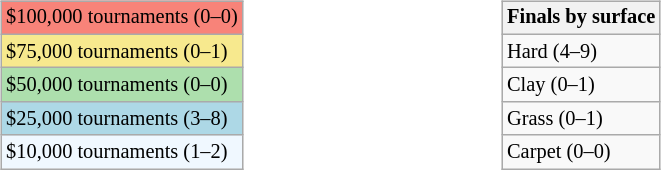<table width=53%>
<tr>
<td valign=top width=33% align=left><br><table class=wikitable style="font-size:85%">
<tr bgcolor=#F88379>
<td>$100,000 tournaments (0–0)</td>
</tr>
<tr bgcolor=#F7E98E>
<td>$75,000 tournaments (0–1)</td>
</tr>
<tr bgcolor=#ADDFAD>
<td>$50,000 tournaments (0–0)</td>
</tr>
<tr bgcolor=lightblue>
<td>$25,000 tournaments (3–8)</td>
</tr>
<tr bgcolor=#f0f8ff>
<td>$10,000 tournaments (1–2)</td>
</tr>
</table>
</td>
<td valign=top width=33% align=left><br><table class=wikitable style="font-size:85%">
<tr>
<th>Finals by surface</th>
</tr>
<tr>
<td>Hard (4–9)</td>
</tr>
<tr>
<td>Clay (0–1)</td>
</tr>
<tr>
<td>Grass (0–1)</td>
</tr>
<tr>
<td>Carpet (0–0)</td>
</tr>
</table>
</td>
</tr>
</table>
